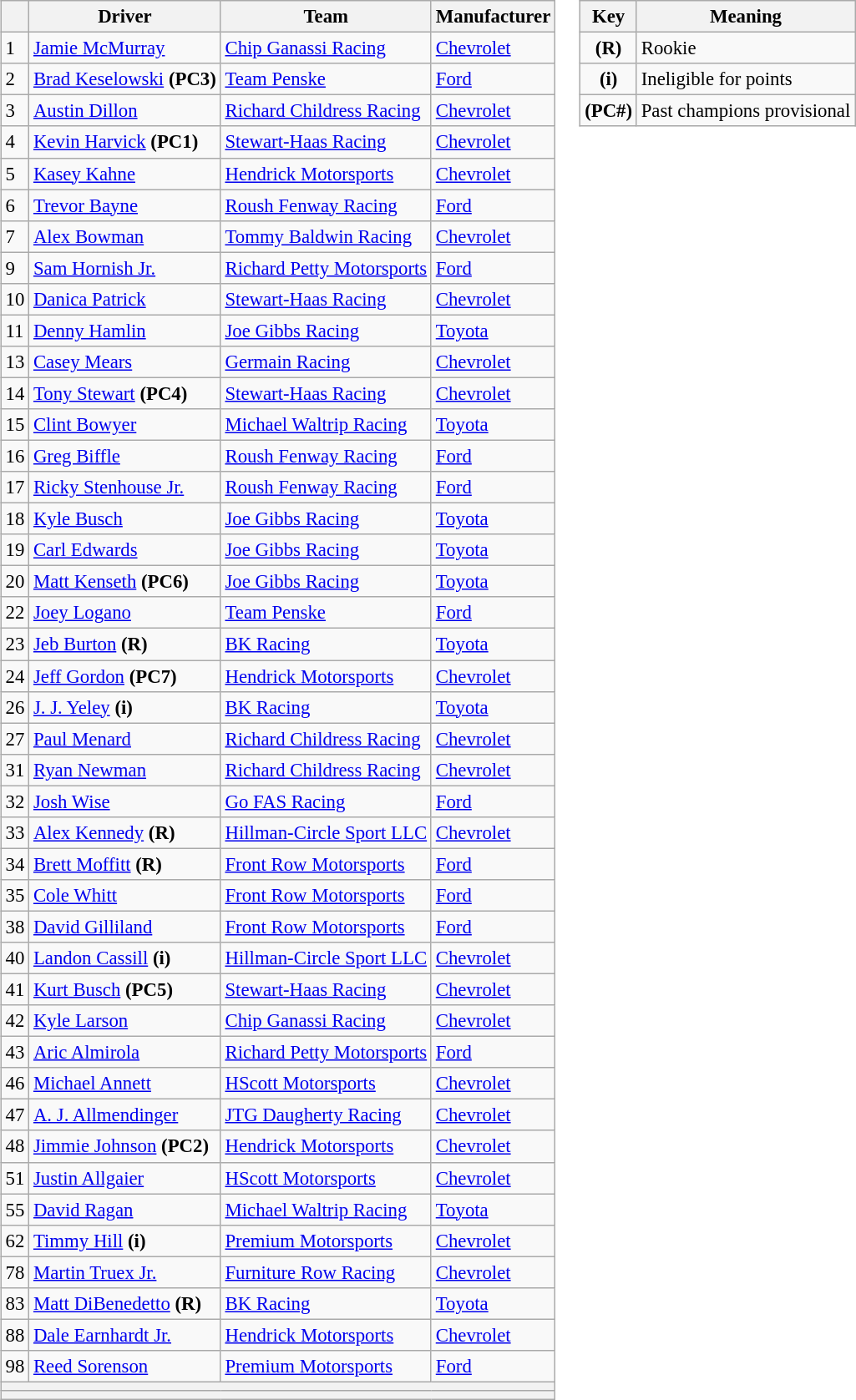<table>
<tr>
<td><br><table class="wikitable" style="font-size:95%">
<tr>
<th></th>
<th>Driver</th>
<th>Team</th>
<th>Manufacturer</th>
</tr>
<tr>
<td>1</td>
<td><a href='#'>Jamie McMurray</a></td>
<td><a href='#'>Chip Ganassi Racing</a></td>
<td><a href='#'>Chevrolet</a></td>
</tr>
<tr>
<td>2</td>
<td><a href='#'>Brad Keselowski</a> <strong>(PC3)</strong></td>
<td><a href='#'>Team Penske</a></td>
<td><a href='#'>Ford</a></td>
</tr>
<tr>
<td>3</td>
<td><a href='#'>Austin Dillon</a></td>
<td><a href='#'>Richard Childress Racing</a></td>
<td><a href='#'>Chevrolet</a></td>
</tr>
<tr>
<td>4</td>
<td><a href='#'>Kevin Harvick</a> <strong>(PC1)</strong></td>
<td><a href='#'>Stewart-Haas Racing</a></td>
<td><a href='#'>Chevrolet</a></td>
</tr>
<tr>
<td>5</td>
<td><a href='#'>Kasey Kahne</a></td>
<td><a href='#'>Hendrick Motorsports</a></td>
<td><a href='#'>Chevrolet</a></td>
</tr>
<tr>
<td>6</td>
<td><a href='#'>Trevor Bayne</a></td>
<td><a href='#'>Roush Fenway Racing</a></td>
<td><a href='#'>Ford</a></td>
</tr>
<tr>
<td>7</td>
<td><a href='#'>Alex Bowman</a></td>
<td><a href='#'>Tommy Baldwin Racing</a></td>
<td><a href='#'>Chevrolet</a></td>
</tr>
<tr>
<td>9</td>
<td><a href='#'>Sam Hornish Jr.</a></td>
<td><a href='#'>Richard Petty Motorsports</a></td>
<td><a href='#'>Ford</a></td>
</tr>
<tr>
<td>10</td>
<td><a href='#'>Danica Patrick</a></td>
<td><a href='#'>Stewart-Haas Racing</a></td>
<td><a href='#'>Chevrolet</a></td>
</tr>
<tr>
<td>11</td>
<td><a href='#'>Denny Hamlin</a></td>
<td><a href='#'>Joe Gibbs Racing</a></td>
<td><a href='#'>Toyota</a></td>
</tr>
<tr>
<td>13</td>
<td><a href='#'>Casey Mears</a></td>
<td><a href='#'>Germain Racing</a></td>
<td><a href='#'>Chevrolet</a></td>
</tr>
<tr>
<td>14</td>
<td><a href='#'>Tony Stewart</a> <strong>(PC4)</strong></td>
<td><a href='#'>Stewart-Haas Racing</a></td>
<td><a href='#'>Chevrolet</a></td>
</tr>
<tr>
<td>15</td>
<td><a href='#'>Clint Bowyer</a></td>
<td><a href='#'>Michael Waltrip Racing</a></td>
<td><a href='#'>Toyota</a></td>
</tr>
<tr>
<td>16</td>
<td><a href='#'>Greg Biffle</a></td>
<td><a href='#'>Roush Fenway Racing</a></td>
<td><a href='#'>Ford</a></td>
</tr>
<tr>
<td>17</td>
<td><a href='#'>Ricky Stenhouse Jr.</a></td>
<td><a href='#'>Roush Fenway Racing</a></td>
<td><a href='#'>Ford</a></td>
</tr>
<tr>
<td>18</td>
<td><a href='#'>Kyle Busch</a></td>
<td><a href='#'>Joe Gibbs Racing</a></td>
<td><a href='#'>Toyota</a></td>
</tr>
<tr>
<td>19</td>
<td><a href='#'>Carl Edwards</a></td>
<td><a href='#'>Joe Gibbs Racing</a></td>
<td><a href='#'>Toyota</a></td>
</tr>
<tr>
<td>20</td>
<td><a href='#'>Matt Kenseth</a> <strong>(PC6)</strong></td>
<td><a href='#'>Joe Gibbs Racing</a></td>
<td><a href='#'>Toyota</a></td>
</tr>
<tr>
<td>22</td>
<td><a href='#'>Joey Logano</a></td>
<td><a href='#'>Team Penske</a></td>
<td><a href='#'>Ford</a></td>
</tr>
<tr>
<td>23</td>
<td><a href='#'>Jeb Burton</a> <strong>(R)</strong></td>
<td><a href='#'>BK Racing</a></td>
<td><a href='#'>Toyota</a></td>
</tr>
<tr>
<td>24</td>
<td><a href='#'>Jeff Gordon</a> <strong>(PC7)</strong></td>
<td><a href='#'>Hendrick Motorsports</a></td>
<td><a href='#'>Chevrolet</a></td>
</tr>
<tr>
<td>26</td>
<td><a href='#'>J. J. Yeley</a> <strong>(i)</strong></td>
<td><a href='#'>BK Racing</a></td>
<td><a href='#'>Toyota</a></td>
</tr>
<tr>
<td>27</td>
<td><a href='#'>Paul Menard</a></td>
<td><a href='#'>Richard Childress Racing</a></td>
<td><a href='#'>Chevrolet</a></td>
</tr>
<tr>
<td>31</td>
<td><a href='#'>Ryan Newman</a></td>
<td><a href='#'>Richard Childress Racing</a></td>
<td><a href='#'>Chevrolet</a></td>
</tr>
<tr>
<td>32</td>
<td><a href='#'>Josh Wise</a></td>
<td><a href='#'>Go FAS Racing</a></td>
<td><a href='#'>Ford</a></td>
</tr>
<tr>
<td>33</td>
<td><a href='#'>Alex Kennedy</a> <strong>(R)</strong></td>
<td><a href='#'>Hillman-Circle Sport LLC</a></td>
<td><a href='#'>Chevrolet</a></td>
</tr>
<tr>
<td>34</td>
<td><a href='#'>Brett Moffitt</a> <strong>(R)</strong></td>
<td><a href='#'>Front Row Motorsports</a></td>
<td><a href='#'>Ford</a></td>
</tr>
<tr>
<td>35</td>
<td><a href='#'>Cole Whitt</a></td>
<td><a href='#'>Front Row Motorsports</a></td>
<td><a href='#'>Ford</a></td>
</tr>
<tr>
<td>38</td>
<td><a href='#'>David Gilliland</a></td>
<td><a href='#'>Front Row Motorsports</a></td>
<td><a href='#'>Ford</a></td>
</tr>
<tr>
<td>40</td>
<td><a href='#'>Landon Cassill</a> <strong>(i)</strong></td>
<td><a href='#'>Hillman-Circle Sport LLC</a></td>
<td><a href='#'>Chevrolet</a></td>
</tr>
<tr>
<td>41</td>
<td><a href='#'>Kurt Busch</a> <strong>(PC5)</strong></td>
<td><a href='#'>Stewart-Haas Racing</a></td>
<td><a href='#'>Chevrolet</a></td>
</tr>
<tr>
<td>42</td>
<td><a href='#'>Kyle Larson</a></td>
<td><a href='#'>Chip Ganassi Racing</a></td>
<td><a href='#'>Chevrolet</a></td>
</tr>
<tr>
<td>43</td>
<td><a href='#'>Aric Almirola</a></td>
<td><a href='#'>Richard Petty Motorsports</a></td>
<td><a href='#'>Ford</a></td>
</tr>
<tr>
<td>46</td>
<td><a href='#'>Michael Annett</a></td>
<td><a href='#'>HScott Motorsports</a></td>
<td><a href='#'>Chevrolet</a></td>
</tr>
<tr>
<td>47</td>
<td><a href='#'>A. J. Allmendinger</a></td>
<td><a href='#'>JTG Daugherty Racing</a></td>
<td><a href='#'>Chevrolet</a></td>
</tr>
<tr>
<td>48</td>
<td><a href='#'>Jimmie Johnson</a> <strong>(PC2)</strong></td>
<td><a href='#'>Hendrick Motorsports</a></td>
<td><a href='#'>Chevrolet</a></td>
</tr>
<tr>
<td>51</td>
<td><a href='#'>Justin Allgaier</a></td>
<td><a href='#'>HScott Motorsports</a></td>
<td><a href='#'>Chevrolet</a></td>
</tr>
<tr>
<td>55</td>
<td><a href='#'>David Ragan</a></td>
<td><a href='#'>Michael Waltrip Racing</a></td>
<td><a href='#'>Toyota</a></td>
</tr>
<tr>
<td>62</td>
<td><a href='#'>Timmy Hill</a> <strong>(i)</strong></td>
<td><a href='#'>Premium Motorsports</a></td>
<td><a href='#'>Chevrolet</a></td>
</tr>
<tr>
<td>78</td>
<td><a href='#'>Martin Truex Jr.</a></td>
<td><a href='#'>Furniture Row Racing</a></td>
<td><a href='#'>Chevrolet</a></td>
</tr>
<tr>
<td>83</td>
<td><a href='#'>Matt DiBenedetto</a> <strong>(R)</strong></td>
<td><a href='#'>BK Racing</a></td>
<td><a href='#'>Toyota</a></td>
</tr>
<tr>
<td>88</td>
<td><a href='#'>Dale Earnhardt Jr.</a></td>
<td><a href='#'>Hendrick Motorsports</a></td>
<td><a href='#'>Chevrolet</a></td>
</tr>
<tr>
<td>98</td>
<td><a href='#'>Reed Sorenson</a></td>
<td><a href='#'>Premium Motorsports</a></td>
<td><a href='#'>Ford</a></td>
</tr>
<tr>
<th colspan="4"></th>
</tr>
<tr>
<th colspan="4"></th>
</tr>
</table>
</td>
<td valign="top"><br><table class="wikitable" style="float:right; font-size:95%;">
<tr>
<th>Key</th>
<th>Meaning</th>
</tr>
<tr>
<td style="text-align:center;"><strong>(R)</strong></td>
<td>Rookie</td>
</tr>
<tr>
<td style="text-align:center;"><strong>(i)</strong></td>
<td>Ineligible for points</td>
</tr>
<tr>
<td style="text-align:center;"><strong>(PC#)</strong></td>
<td>Past champions provisional</td>
</tr>
</table>
</td>
</tr>
</table>
